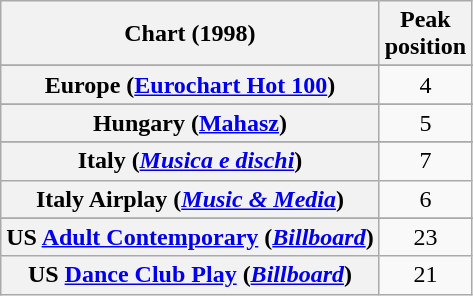<table class="wikitable sortable plainrowheaders" style="text-align:center">
<tr>
<th>Chart (1998)</th>
<th>Peak<br>position</th>
</tr>
<tr>
</tr>
<tr>
</tr>
<tr>
</tr>
<tr>
</tr>
<tr>
</tr>
<tr>
<th scope="row">Europe (<a href='#'>Eurochart Hot 100</a>)</th>
<td>4</td>
</tr>
<tr>
</tr>
<tr>
<th scope="row">Hungary (<a href='#'>Mahasz</a>)</th>
<td>5</td>
</tr>
<tr>
</tr>
<tr>
<th scope="row">Italy (<em><a href='#'>Musica e dischi</a></em>)</th>
<td>7</td>
</tr>
<tr>
<th scope="row">Italy Airplay (<em><a href='#'>Music & Media</a></em>)</th>
<td>6</td>
</tr>
<tr>
</tr>
<tr>
</tr>
<tr>
</tr>
<tr>
</tr>
<tr>
</tr>
<tr>
</tr>
<tr>
</tr>
<tr>
</tr>
<tr>
<th scope="row">US <a href='#'>Adult Contemporary</a> (<em><a href='#'>Billboard</a></em>)</th>
<td>23</td>
</tr>
<tr>
<th scope="row">US <a href='#'>Dance Club Play</a> (<em><a href='#'>Billboard</a></em>)</th>
<td>21</td>
</tr>
</table>
